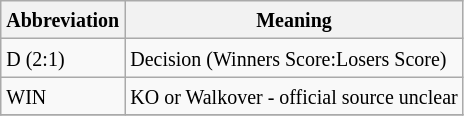<table class="wikitable">
<tr>
<th><small>Abbreviation</small></th>
<th><small>Meaning</small></th>
</tr>
<tr>
<td><small>D (2:1)</small></td>
<td><small>Decision (Winners Score:Losers Score)</small></td>
</tr>
<tr>
<td><small>WIN</small></td>
<td><small>KO or Walkover - official source unclear</small></td>
</tr>
<tr>
</tr>
</table>
